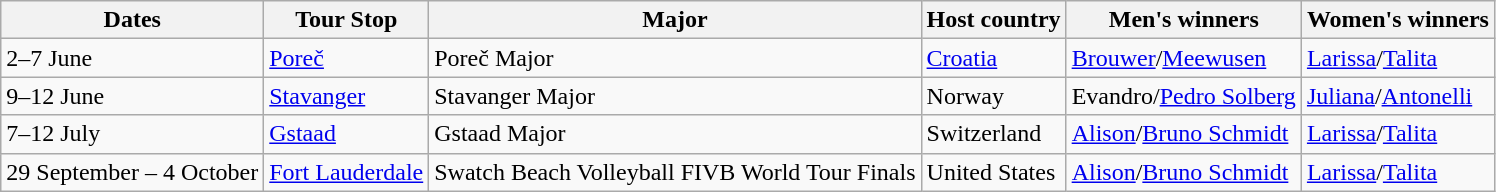<table class="wikitable">
<tr>
<th>Dates</th>
<th>Tour Stop</th>
<th>Major</th>
<th>Host country</th>
<th>Men's winners</th>
<th>Women's winners</th>
</tr>
<tr>
<td>2–7 June</td>
<td><a href='#'>Poreč</a></td>
<td>Poreč Major</td>
<td> <a href='#'>Croatia</a></td>
<td><a href='#'>Brouwer</a>/<a href='#'>Meewusen</a> </td>
<td><a href='#'>Larissa</a>/<a href='#'>Talita</a> </td>
</tr>
<tr>
<td>9–12 June</td>
<td><a href='#'>Stavanger</a></td>
<td>Stavanger Major</td>
<td> Norway</td>
<td>Evandro/<a href='#'>Pedro Solberg</a> </td>
<td><a href='#'>Juliana</a>/<a href='#'>Antonelli</a> </td>
</tr>
<tr>
<td>7–12 July</td>
<td><a href='#'>Gstaad</a></td>
<td>Gstaad Major</td>
<td> Switzerland</td>
<td><a href='#'>Alison</a>/<a href='#'>Bruno Schmidt</a> </td>
<td><a href='#'>Larissa</a>/<a href='#'>Talita</a> </td>
</tr>
<tr>
<td>29 September – 4 October</td>
<td><a href='#'>Fort Lauderdale</a></td>
<td>Swatch Beach Volleyball FIVB World Tour Finals</td>
<td> United States</td>
<td><a href='#'>Alison</a>/<a href='#'>Bruno Schmidt</a> </td>
<td><a href='#'>Larissa</a>/<a href='#'>Talita</a> </td>
</tr>
</table>
